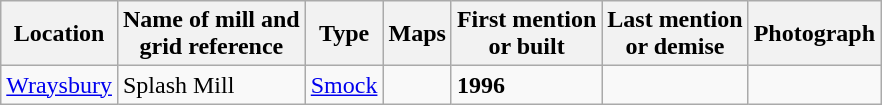<table class="wikitable">
<tr>
<th>Location</th>
<th>Name of mill and<br>grid reference</th>
<th>Type</th>
<th>Maps</th>
<th>First mention<br>or built</th>
<th>Last mention<br> or demise</th>
<th>Photograph</th>
</tr>
<tr>
<td><a href='#'>Wraysbury</a></td>
<td>Splash Mill</td>
<td><a href='#'>Smock</a></td>
<td></td>
<td><strong>1996</strong></td>
<td></td>
<td></td>
</tr>
</table>
